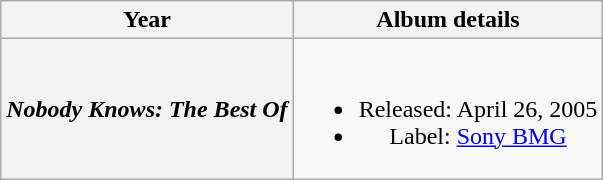<table class="wikitable plainrowheaders" style="text-align:center;">
<tr>
<th>Year</th>
<th>Album details</th>
</tr>
<tr>
<th scope="row"><em>Nobody Knows: The Best Of</em></th>
<td><br><ul><li>Released: April 26, 2005</li><li>Label: <a href='#'>Sony BMG</a></li></ul></td>
</tr>
</table>
